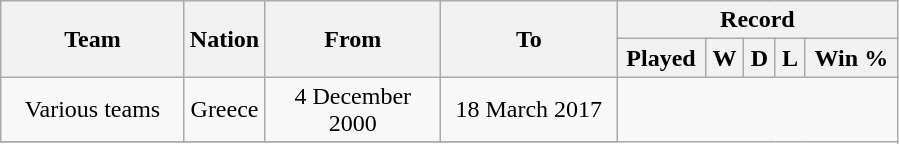<table class="wikitable" style="text-align: center">
<tr>
<th rowspan="2" width="115">Team</th>
<th rowspan="2" width="30">Nation</th>
<th rowspan="2" width="110">From</th>
<th rowspan="2" width="110">To</th>
<th colspan="5" width="180">Record</th>
</tr>
<tr>
<th>Played</th>
<th>W</th>
<th>D</th>
<th>L</th>
<th>Win %</th>
</tr>
<tr>
<td align=center>Various teams</td>
<td>Greece</td>
<td align=center>4 December 2000</td>
<td align=center>18 March 2017<br></td>
</tr>
<tr>
</tr>
</table>
